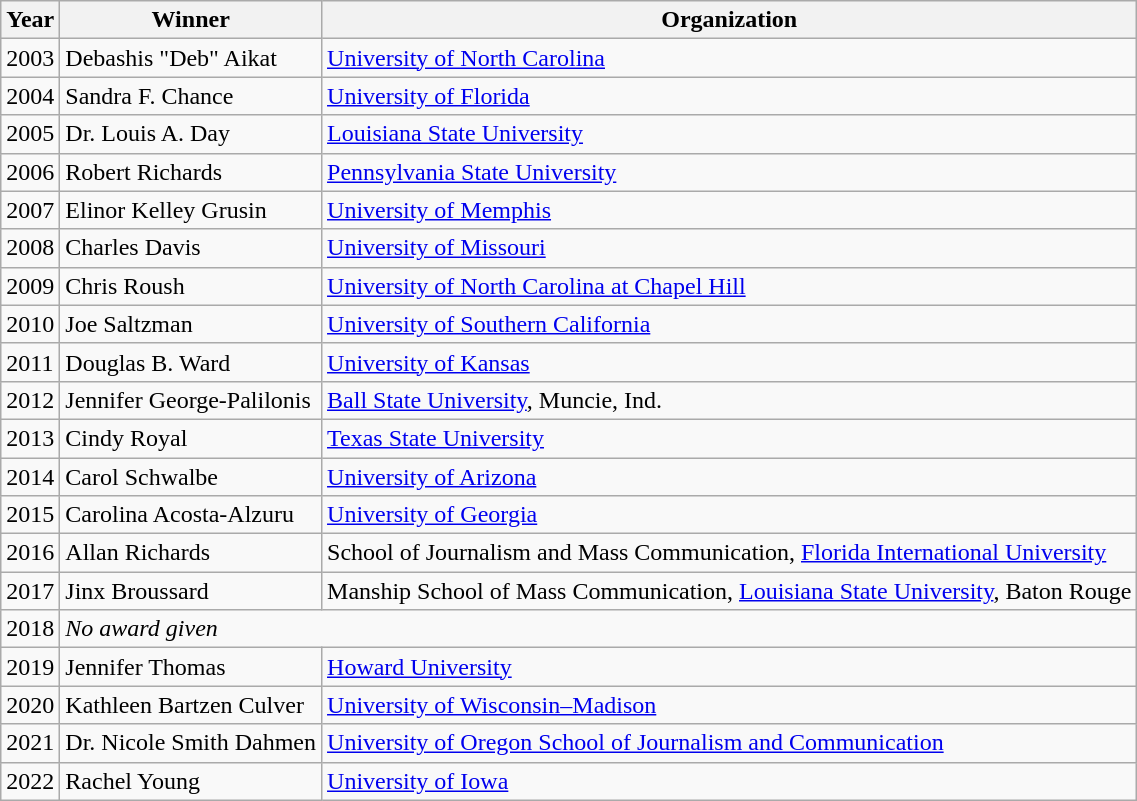<table class="wikitable sortable">
<tr>
<th>Year</th>
<th>Winner</th>
<th>Organization</th>
</tr>
<tr>
<td>2003</td>
<td>Debashis "Deb" Aikat</td>
<td><a href='#'>University of North Carolina</a></td>
</tr>
<tr>
<td>2004</td>
<td>Sandra F. Chance</td>
<td><a href='#'>University of Florida</a></td>
</tr>
<tr>
<td>2005</td>
<td>Dr. Louis A. Day</td>
<td><a href='#'>Louisiana State University</a></td>
</tr>
<tr>
<td>2006</td>
<td>Robert Richards</td>
<td><a href='#'>Pennsylvania State University</a></td>
</tr>
<tr>
<td>2007</td>
<td>Elinor Kelley Grusin</td>
<td><a href='#'>University of Memphis</a></td>
</tr>
<tr>
<td>2008</td>
<td>Charles Davis</td>
<td><a href='#'>University of Missouri</a></td>
</tr>
<tr>
<td>2009</td>
<td>Chris Roush</td>
<td><a href='#'>University of North Carolina at Chapel Hill</a></td>
</tr>
<tr>
<td>2010</td>
<td>Joe Saltzman</td>
<td><a href='#'>University of Southern California</a></td>
</tr>
<tr>
<td>2011</td>
<td>Douglas B. Ward</td>
<td><a href='#'>University of Kansas</a></td>
</tr>
<tr>
<td>2012</td>
<td>Jennifer George-Palilonis</td>
<td><a href='#'>Ball State University</a>, Muncie, Ind.</td>
</tr>
<tr>
<td>2013</td>
<td>Cindy Royal</td>
<td><a href='#'>Texas State University</a></td>
</tr>
<tr>
<td>2014</td>
<td>Carol Schwalbe</td>
<td><a href='#'>University of Arizona</a></td>
</tr>
<tr>
<td>2015</td>
<td>Carolina Acosta-Alzuru</td>
<td><a href='#'>University of Georgia</a></td>
</tr>
<tr>
<td>2016</td>
<td>Allan Richards</td>
<td>School of Journalism and Mass Communication, <a href='#'>Florida International University</a></td>
</tr>
<tr>
<td>2017</td>
<td>Jinx Broussard</td>
<td>Manship School of Mass Communication, <a href='#'>Louisiana State University</a>, Baton Rouge</td>
</tr>
<tr>
<td>2018</td>
<td colspan=2><em>No award given</em></td>
</tr>
<tr>
<td>2019</td>
<td>Jennifer Thomas</td>
<td><a href='#'>Howard University</a></td>
</tr>
<tr>
<td>2020</td>
<td>Kathleen Bartzen Culver</td>
<td><a href='#'>University of Wisconsin–Madison</a></td>
</tr>
<tr>
<td>2021</td>
<td>Dr. Nicole Smith Dahmen</td>
<td><a href='#'>University of Oregon School of Journalism and Communication</a></td>
</tr>
<tr>
<td>2022</td>
<td>Rachel Young</td>
<td><a href='#'>University of Iowa</a></td>
</tr>
</table>
